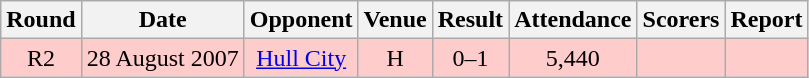<table class="wikitable" style="font-size:100%; text-align:center">
<tr>
<th>Round</th>
<th>Date</th>
<th>Opponent</th>
<th>Venue</th>
<th>Result</th>
<th>Attendance</th>
<th>Scorers</th>
<th>Report</th>
</tr>
<tr style="background: #FFCCCC;">
<td>R2</td>
<td>28 August 2007</td>
<td><a href='#'>Hull City</a></td>
<td>H</td>
<td>0–1</td>
<td>5,440</td>
<td></td>
<td></td>
</tr>
</table>
